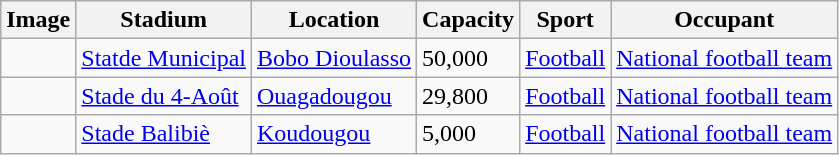<table class="wikitable sortable">
<tr>
<th>Image</th>
<th>Stadium</th>
<th>Location</th>
<th>Capacity</th>
<th>Sport</th>
<th>Occupant</th>
</tr>
<tr>
<td></td>
<td><a href='#'>Statde Municipal</a></td>
<td><a href='#'>Bobo Dioulasso</a></td>
<td>50,000</td>
<td><a href='#'>Football</a></td>
<td><a href='#'>National football team</a></td>
</tr>
<tr>
<td></td>
<td><a href='#'>Stade du 4-Août</a></td>
<td><a href='#'>Ouagadougou</a></td>
<td>29,800</td>
<td><a href='#'>Football</a></td>
<td><a href='#'>National football team</a></td>
</tr>
<tr>
<td></td>
<td><a href='#'>Stade Balibiè</a></td>
<td><a href='#'>Koudougou</a></td>
<td>5,000</td>
<td><a href='#'>Football</a></td>
<td><a href='#'>National football team</a></td>
</tr>
</table>
